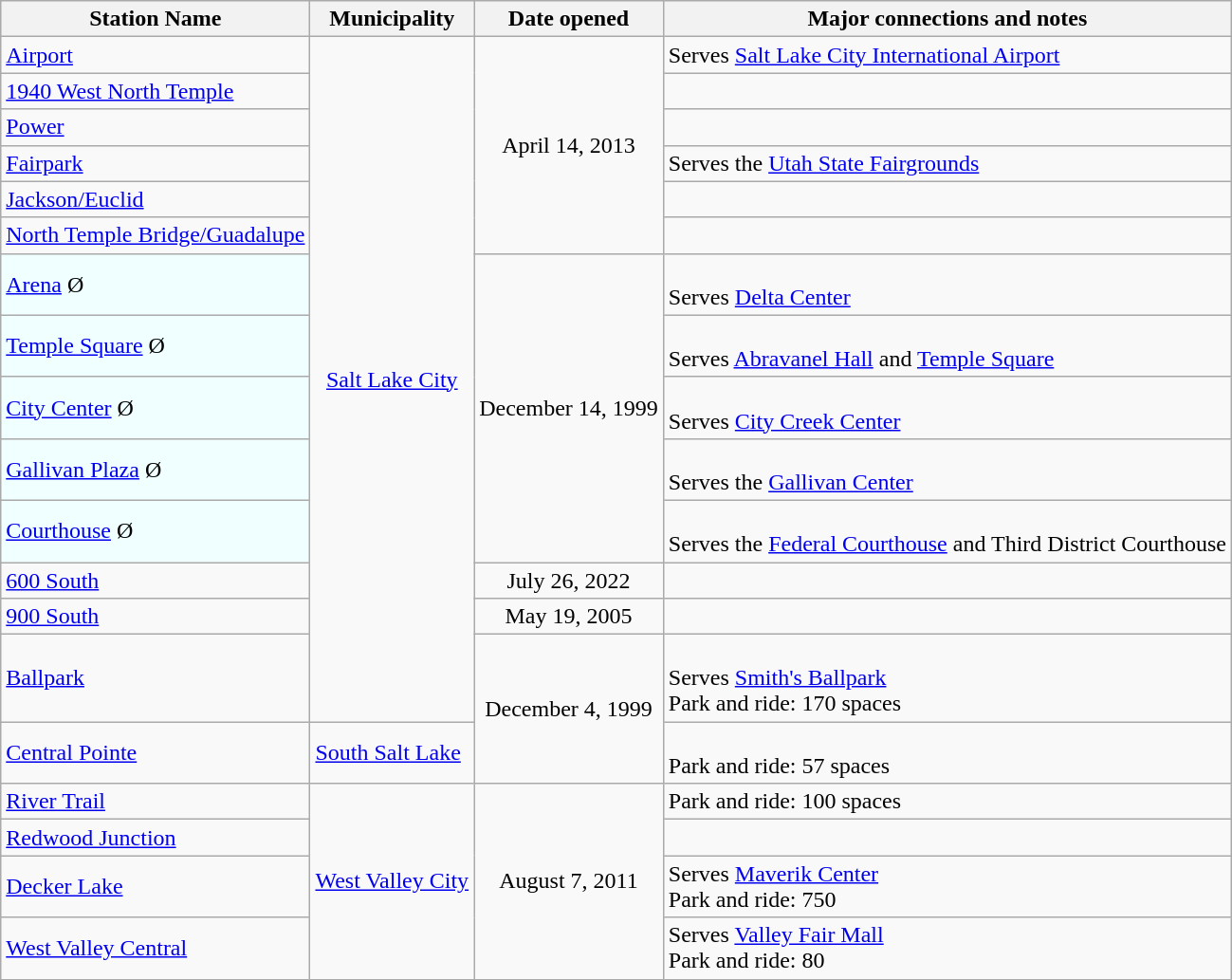<table class="wikitable">
<tr>
<th>Station Name</th>
<th>Municipality</th>
<th>Date opened</th>
<th>Major connections and notes</th>
</tr>
<tr>
<td><a href='#'>Airport</a></td>
<td rowspan="14" style="text-align:center;"><a href='#'>Salt Lake City</a></td>
<td rowspan="6" style="text-align:center;">April 14, 2013</td>
<td>Serves <a href='#'>Salt Lake City International Airport</a></td>
</tr>
<tr>
<td><a href='#'>1940 West North Temple</a></td>
<td></td>
</tr>
<tr>
<td><a href='#'>Power</a></td>
<td></td>
</tr>
<tr>
<td><a href='#'>Fairpark</a></td>
<td>Serves the <a href='#'>Utah State Fairgrounds</a></td>
</tr>
<tr>
<td><a href='#'>Jackson/Euclid</a></td>
<td></td>
</tr>
<tr>
<td><a href='#'>North Temple Bridge/Guadalupe</a></td>
<td></td>
</tr>
<tr>
<td bgcolor=azure><a href='#'>Arena</a> Ø</td>
<td rowspan="5" align="center">December 14, 1999</td>
<td><br>Serves <a href='#'>Delta Center</a></td>
</tr>
<tr>
<td bgcolor=azure><a href='#'>Temple Square</a> Ø</td>
<td><br>Serves <a href='#'>Abravanel Hall</a> and <a href='#'>Temple Square</a></td>
</tr>
<tr>
<td bgcolor=azure><a href='#'>City Center</a> Ø</td>
<td><br>Serves <a href='#'>City Creek Center</a></td>
</tr>
<tr>
<td bgcolor=azure><a href='#'>Gallivan Plaza</a> Ø</td>
<td><br>Serves the <a href='#'>Gallivan Center</a></td>
</tr>
<tr>
<td bgcolor=azure><a href='#'>Courthouse</a> Ø</td>
<td> <br>Serves the <a href='#'>Federal Courthouse</a> and Third District Courthouse</td>
</tr>
<tr>
<td><a href='#'>600 South</a></td>
<td align="center">July 26, 2022</td>
<td> </td>
</tr>
<tr>
<td><a href='#'>900 South</a></td>
<td align="center">May 19, 2005</td>
<td> </td>
</tr>
<tr>
<td><a href='#'>Ballpark</a></td>
<td rowspan="2" align="center">December 4, 1999</td>
<td> <br>Serves <a href='#'>Smith's Ballpark</a><br>Park and ride: 170 spaces</td>
</tr>
<tr>
<td><a href='#'>Central Pointe</a></td>
<td><a href='#'>South Salt Lake</a></td>
<td>  <br>Park and ride: 57 spaces</td>
</tr>
<tr>
<td><a href='#'>River Trail</a></td>
<td rowspan="4" style="text-align:center;"><a href='#'>West Valley City</a></td>
<td rowspan="4" style="text-align:center;">August 7, 2011</td>
<td>Park and ride: 100 spaces</td>
</tr>
<tr>
<td><a href='#'>Redwood Junction</a></td>
<td></td>
</tr>
<tr>
<td><a href='#'>Decker Lake</a></td>
<td>Serves <a href='#'>Maverik Center</a><br>Park and ride: 750</td>
</tr>
<tr>
<td><a href='#'>West Valley Central</a></td>
<td>Serves <a href='#'>Valley Fair Mall</a><br>Park and ride: 80</td>
</tr>
</table>
